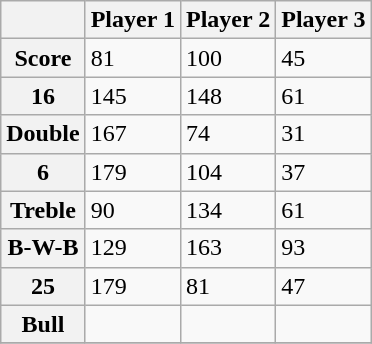<table class="wikitable floatright">
<tr>
<th></th>
<th>Player 1</th>
<th>Player 2</th>
<th>Player 3</th>
</tr>
<tr>
<th>Score</th>
<td>81</td>
<td>100</td>
<td>45</td>
</tr>
<tr>
<th>16</th>
<td>145</td>
<td>148</td>
<td>61</td>
</tr>
<tr>
<th>Double</th>
<td>167</td>
<td>74</td>
<td>31</td>
</tr>
<tr>
<th>6</th>
<td>179</td>
<td>104</td>
<td>37</td>
</tr>
<tr>
<th>Treble</th>
<td>90</td>
<td>134</td>
<td>61</td>
</tr>
<tr>
<th>B-W-B</th>
<td>129</td>
<td>163</td>
<td>93</td>
</tr>
<tr>
<th>25</th>
<td>179</td>
<td>81</td>
<td>47</td>
</tr>
<tr>
<th>Bull</th>
<td></td>
<td></td>
<td></td>
</tr>
<tr>
</tr>
</table>
